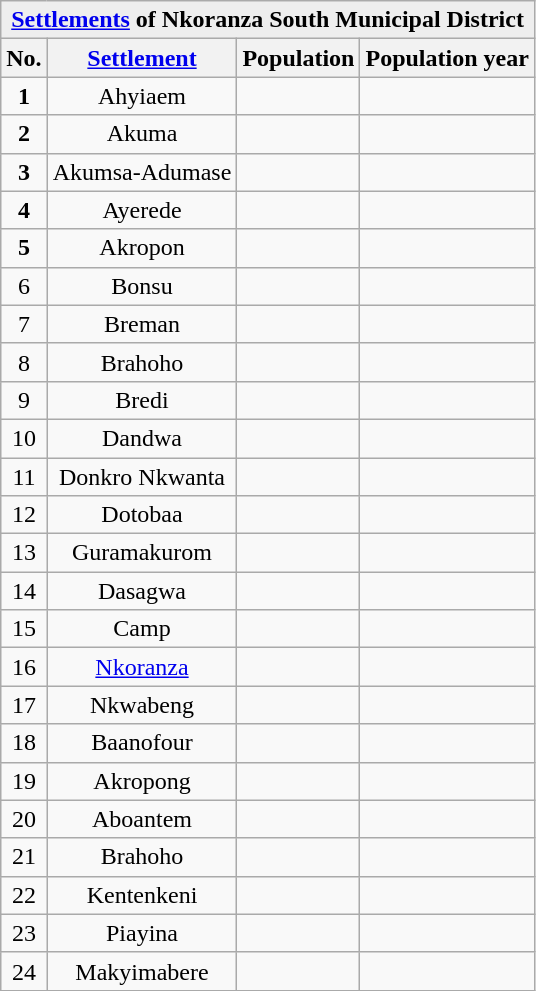<table class="wikitable sortable" style="text-align: centre;">
<tr bgcolor=#EEEEEE>
<td align=center colspan=4><strong><a href='#'>Settlements</a> of Nkoranza South Municipal District</strong></td>
</tr>
<tr ">
<th class="unsortable">No.</th>
<th class="unsortable"><a href='#'>Settlement</a></th>
<th class="unsortable">Population</th>
<th class="unsortable">Population year</th>
</tr>
<tr>
<td align=center><strong>1</strong></td>
<td align=center>Ahyiaem</td>
<td align=center></td>
<td align=center></td>
</tr>
<tr>
<td align=center><strong>2</strong></td>
<td align=center>Akuma</td>
<td align=center></td>
<td align=center></td>
</tr>
<tr>
<td align=center><strong>3</strong></td>
<td align=center>Akumsa-Adumase</td>
<td align=center></td>
<td align=center></td>
</tr>
<tr>
<td align=center><strong>4</strong></td>
<td align=center>Ayerede</td>
<td align=center></td>
<td align=center></td>
</tr>
<tr>
<td align=center><strong>5<em></td>
<td align=center>Akropon</td>
<td align=center></td>
<td align=center></td>
</tr>
<tr>
<td align=center></strong>6<strong></td>
<td align=center>Bonsu</td>
<td align=center></td>
<td align=center></td>
</tr>
<tr>
<td align=center></strong>7<strong></td>
<td align=center>Breman</td>
<td align=center></td>
<td align=center></td>
</tr>
<tr>
<td align=center></strong>8<strong></td>
<td align=center>Brahoho</td>
<td align=center></td>
<td align=center></td>
</tr>
<tr>
<td align=center></strong>9<strong></td>
<td align=center>Bredi</td>
<td align=center></td>
<td align=center></td>
</tr>
<tr>
<td align=center></strong>10<strong></td>
<td align=center>Dandwa</td>
<td align=center></td>
<td align=center></td>
</tr>
<tr>
<td align=center></strong>11<strong></td>
<td align=center>Donkro Nkwanta</td>
<td align=center></td>
<td align=center></td>
</tr>
<tr>
<td align=center></strong>12<strong></td>
<td align=center>Dotobaa</td>
<td align=center></td>
<td align=center></td>
</tr>
<tr>
<td align=center></strong>13<strong></td>
<td align=center>Guramakurom</td>
<td align=center></td>
<td align=center></td>
</tr>
<tr>
<td align=center></strong>14<strong></td>
<td align=center>Dasagwa</td>
<td align=center></td>
<td align=center></td>
</tr>
<tr>
<td align=center></strong>15<strong></td>
<td align=center>Camp</td>
<td align=center></td>
<td align=center></td>
</tr>
<tr>
<td align=center></strong>16<strong></td>
<td align=center></strong><a href='#'>Nkoranza</a><strong></td>
<td align=center></td>
<td align=center></td>
</tr>
<tr>
<td align=center></strong>17<strong></td>
<td align=center>Nkwabeng</td>
<td align=center></td>
<td align=center></td>
</tr>
<tr>
<td align=center></strong>18<strong></td>
<td align=center>Baanofour</td>
<td align=center></td>
<td align=center></td>
</tr>
<tr>
<td align=center></strong>19<strong></td>
<td align=center>Akropong</td>
<td align=center></td>
<td align=center></td>
</tr>
<tr>
<td align=center></strong>20<strong></td>
<td align=center>Aboantem</td>
<td align=center></td>
<td align=center></td>
</tr>
<tr>
<td align=center></strong>21<strong></td>
<td align=center>Brahoho</td>
<td align=center></td>
<td align=center></td>
</tr>
<tr>
<td align=center></strong>22<strong></td>
<td align=center>Kentenkeni</td>
<td align=center></td>
<td align=center></td>
</tr>
<tr>
<td align=center></strong>23<strong></td>
<td align=center>Piayina</td>
<td align=center></td>
<td align=center></td>
</tr>
<tr>
<td align=center></strong>24<strong></td>
<td align=center>Makyimabere</td>
<td align=center></td>
<td align=center></td>
</tr>
</table>
